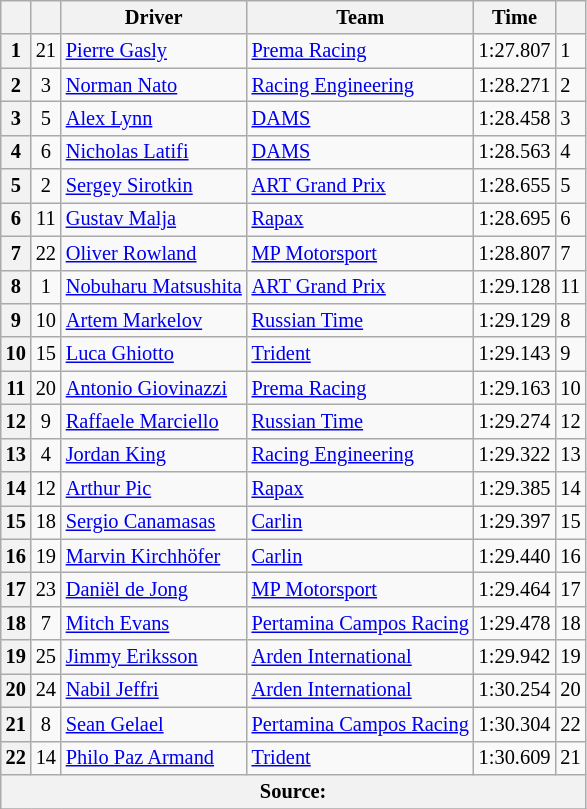<table class="wikitable" style="font-size:85%">
<tr>
<th></th>
<th></th>
<th>Driver</th>
<th>Team</th>
<th>Time</th>
<th></th>
</tr>
<tr>
<th>1</th>
<td align="center">21</td>
<td> <a href='#'>Pierre Gasly</a></td>
<td><a href='#'>Prema Racing</a></td>
<td>1:27.807</td>
<td>1</td>
</tr>
<tr>
<th>2</th>
<td align="center">3</td>
<td> <a href='#'>Norman Nato</a></td>
<td><a href='#'>Racing Engineering</a></td>
<td>1:28.271</td>
<td>2</td>
</tr>
<tr>
<th>3</th>
<td align="center">5</td>
<td> <a href='#'>Alex Lynn</a></td>
<td><a href='#'>DAMS</a></td>
<td>1:28.458</td>
<td>3</td>
</tr>
<tr>
<th>4</th>
<td align="center">6</td>
<td> <a href='#'>Nicholas Latifi</a></td>
<td><a href='#'>DAMS</a></td>
<td>1:28.563</td>
<td>4</td>
</tr>
<tr>
<th>5</th>
<td align="center">2</td>
<td> <a href='#'>Sergey Sirotkin</a></td>
<td><a href='#'>ART Grand Prix</a></td>
<td>1:28.655</td>
<td>5</td>
</tr>
<tr>
<th>6</th>
<td align="center">11</td>
<td> <a href='#'>Gustav Malja</a></td>
<td><a href='#'>Rapax</a></td>
<td>1:28.695</td>
<td>6</td>
</tr>
<tr>
<th>7</th>
<td align="center">22</td>
<td> <a href='#'>Oliver Rowland</a></td>
<td><a href='#'>MP Motorsport</a></td>
<td>1:28.807</td>
<td>7</td>
</tr>
<tr>
<th>8</th>
<td align="center">1</td>
<td> <a href='#'>Nobuharu Matsushita</a></td>
<td><a href='#'>ART Grand Prix</a></td>
<td>1:29.128</td>
<td>11</td>
</tr>
<tr>
<th>9</th>
<td align="center">10</td>
<td> <a href='#'>Artem Markelov</a></td>
<td><a href='#'>Russian Time</a></td>
<td>1:29.129</td>
<td>8</td>
</tr>
<tr>
<th>10</th>
<td align="center">15</td>
<td> <a href='#'>Luca Ghiotto</a></td>
<td><a href='#'>Trident</a></td>
<td>1:29.143</td>
<td>9</td>
</tr>
<tr>
<th>11</th>
<td align="center">20</td>
<td> <a href='#'>Antonio Giovinazzi</a></td>
<td><a href='#'>Prema Racing</a></td>
<td>1:29.163</td>
<td>10</td>
</tr>
<tr>
<th>12</th>
<td align="center">9</td>
<td> <a href='#'>Raffaele Marciello</a></td>
<td><a href='#'>Russian Time</a></td>
<td>1:29.274</td>
<td>12</td>
</tr>
<tr>
<th>13</th>
<td align="center">4</td>
<td> <a href='#'>Jordan King</a></td>
<td><a href='#'>Racing Engineering</a></td>
<td>1:29.322</td>
<td>13</td>
</tr>
<tr>
<th>14</th>
<td align="center">12</td>
<td> <a href='#'>Arthur Pic</a></td>
<td><a href='#'>Rapax</a></td>
<td>1:29.385</td>
<td>14</td>
</tr>
<tr>
<th>15</th>
<td align="center">18</td>
<td> <a href='#'>Sergio Canamasas</a></td>
<td><a href='#'>Carlin</a></td>
<td>1:29.397</td>
<td>15</td>
</tr>
<tr>
<th>16</th>
<td align="center">19</td>
<td> <a href='#'>Marvin Kirchhöfer</a></td>
<td><a href='#'>Carlin</a></td>
<td>1:29.440</td>
<td>16</td>
</tr>
<tr>
<th>17</th>
<td align="center">23</td>
<td> <a href='#'>Daniël de Jong</a></td>
<td><a href='#'>MP Motorsport</a></td>
<td>1:29.464</td>
<td>17</td>
</tr>
<tr>
<th>18</th>
<td align="center">7</td>
<td> <a href='#'>Mitch Evans</a></td>
<td><a href='#'>Pertamina Campos Racing</a></td>
<td>1:29.478</td>
<td>18</td>
</tr>
<tr>
<th>19</th>
<td align="center">25</td>
<td> <a href='#'>Jimmy Eriksson</a></td>
<td><a href='#'>Arden International</a></td>
<td>1:29.942</td>
<td>19</td>
</tr>
<tr>
<th>20</th>
<td align="center">24</td>
<td> <a href='#'>Nabil Jeffri</a></td>
<td><a href='#'>Arden International</a></td>
<td>1:30.254</td>
<td>20</td>
</tr>
<tr>
<th>21</th>
<td align="center">8</td>
<td> <a href='#'>Sean Gelael</a></td>
<td><a href='#'>Pertamina Campos Racing</a></td>
<td>1:30.304</td>
<td>22</td>
</tr>
<tr>
<th>22</th>
<td align="center">14</td>
<td> <a href='#'>Philo Paz Armand</a></td>
<td><a href='#'>Trident</a></td>
<td>1:30.609</td>
<td>21</td>
</tr>
<tr>
<th colspan="6">Source:</th>
</tr>
<tr>
</tr>
</table>
